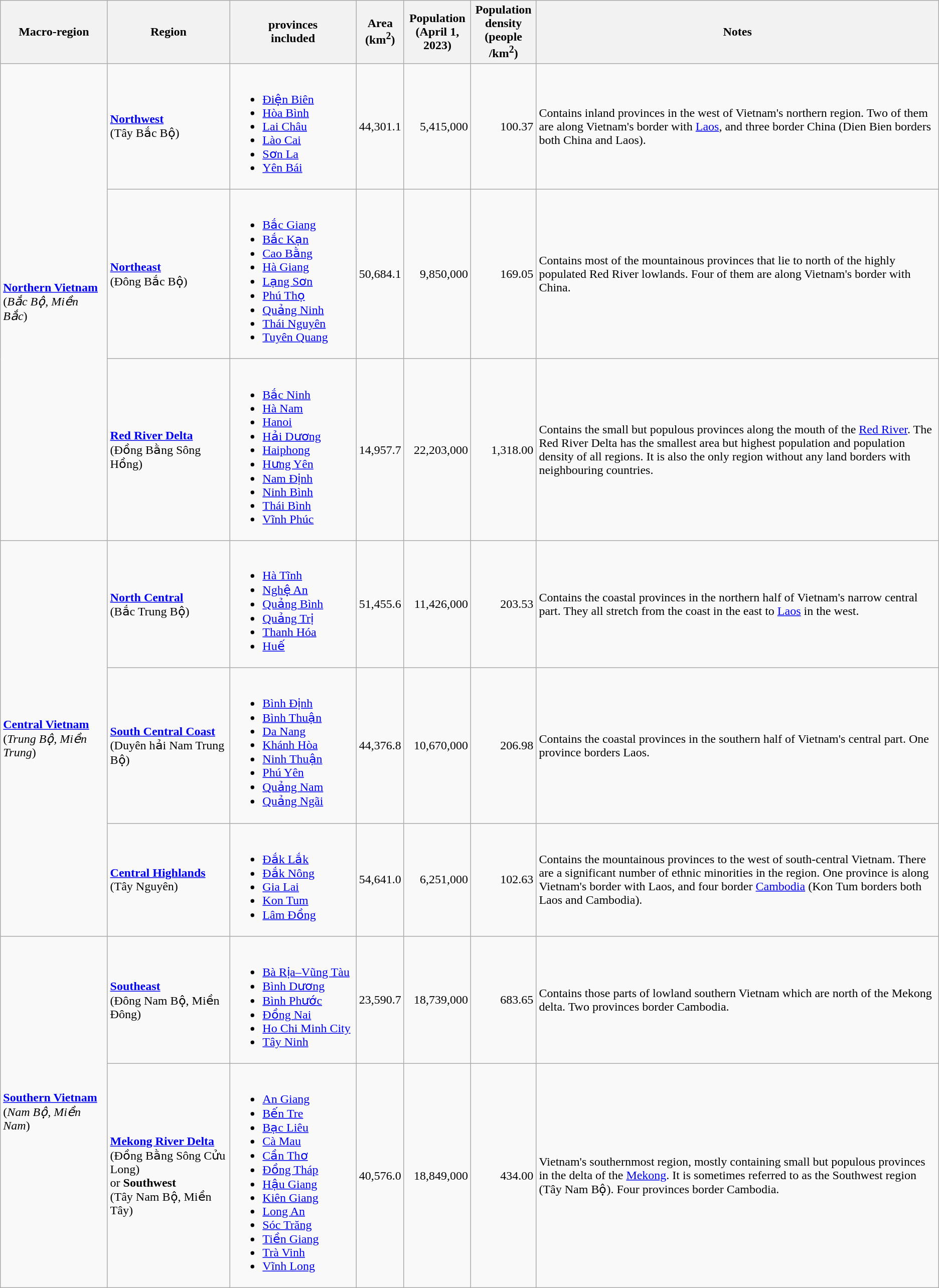<table class="wikitable sortable">
<tr>
<th>Macro-region</th>
<th>Region</th>
<th>provinces<br>included</th>
<th>Area<br>(km<sup>2</sup>)</th>
<th>Population<br>(April 1, 2023)</th>
<th>Population<br>density<br>(people /km<sup>2</sup>)</th>
<th class=unsortable>Notes</th>
</tr>
<tr>
<td rowspan="3"><strong><a href='#'>Northern&nbsp;Vietnam</a></strong><br>(<em>Bắc Bộ, Miền Bắc</em>)</td>
<td><strong><a href='#'>Northwest</a></strong><br>(Tây Bắc Bộ)</td>
<td><br><ul><li><a href='#'>Điện Biên</a></li><li><a href='#'>Hòa Bình</a></li><li><a href='#'>Lai Châu</a></li><li><a href='#'>Lào Cai</a></li><li><a href='#'>Sơn La</a></li><li><a href='#'>Yên Bái</a></li></ul></td>
<td align="right">44,301.1</td>
<td align="right">5,415,000</td>
<td align="right">100.37</td>
<td>Contains inland provinces in the west of Vietnam's northern region. Two of them are along Vietnam's border with <a href='#'>Laos</a>, and three border China (Dien Bien borders both China and Laos).</td>
</tr>
<tr>
<td><strong><a href='#'>Northeast</a></strong><br>(Đông Bắc Bộ)</td>
<td><br><ul><li><a href='#'>Bắc Giang</a></li><li><a href='#'>Bắc Kạn</a></li><li><a href='#'>Cao Bằng</a></li><li><a href='#'>Hà Giang</a></li><li><a href='#'>Lạng Sơn</a></li><li><a href='#'>Phú Thọ</a></li><li><a href='#'>Quảng Ninh</a></li><li><a href='#'>Thái Nguyên</a></li><li><a href='#'>Tuyên Quang</a></li></ul></td>
<td align="right">50,684.1</td>
<td align="right">9,850,000</td>
<td align="right">169.05</td>
<td>Contains most of the mountainous provinces that lie to north of the highly populated Red River lowlands. Four of them are along Vietnam's border with China.</td>
</tr>
<tr>
<td><strong><a href='#'>Red River Delta</a></strong><br>(Đồng Bằng Sông Hồng)</td>
<td><br><ul><li><a href='#'>Bắc Ninh</a></li><li><a href='#'>Hà Nam</a></li><li><a href='#'>Hanoi</a> </li><li><a href='#'>Hải Dương</a></li><li><a href='#'>Haiphong</a> </li><li><a href='#'>Hưng Yên</a></li><li><a href='#'>Nam Định</a></li><li><a href='#'>Ninh Bình</a></li><li><a href='#'>Thái Bình</a></li><li><a href='#'>Vĩnh Phúc</a></li></ul></td>
<td align="right">14,957.7</td>
<td align="right">22,203,000</td>
<td align="right">1,318.00</td>
<td>Contains the small but populous provinces along the mouth of the <a href='#'>Red River</a>. The Red River Delta has the smallest area but highest population and population density of all regions. It is also the only region without any land borders with neighbouring countries.</td>
</tr>
<tr>
<td rowspan="3"><strong><a href='#'>Central&nbsp;Vietnam</a></strong><br>(<em>Trung Bộ, Miền Trung</em>)</td>
<td><strong><a href='#'>North Central</a></strong><br>(Bắc Trung Bộ)</td>
<td><br><ul><li><a href='#'>Hà Tĩnh</a></li><li><a href='#'>Nghệ An</a></li><li><a href='#'>Quảng Bình</a></li><li><a href='#'>Quảng Trị</a></li><li><a href='#'>Thanh Hóa</a></li><li><a href='#'>Huế</a> </li></ul></td>
<td align="right">51,455.6</td>
<td align="right">11,426,000</td>
<td align="right">203.53</td>
<td>Contains the coastal provinces in the northern half of Vietnam's narrow central part. They all stretch from the coast in the east to <a href='#'>Laos</a> in the west.</td>
</tr>
<tr>
<td><strong><a href='#'>South&nbsp;Central&nbsp;Coast</a></strong><br>(Duyên hải Nam Trung Bộ)</td>
<td><br><ul><li><a href='#'>Bình Định</a></li><li><a href='#'>Bình Thuận</a></li><li><a href='#'>Da Nang</a> </li><li><a href='#'>Khánh Hòa</a></li><li><a href='#'>Ninh Thuận</a></li><li><a href='#'>Phú Yên</a></li><li><a href='#'>Quảng Nam</a></li><li><a href='#'>Quảng Ngãi</a></li></ul></td>
<td align="right">44,376.8</td>
<td align="right">10,670,000</td>
<td align="right">206.98</td>
<td>Contains the coastal provinces in the southern half of Vietnam's central part. One province borders Laos.</td>
</tr>
<tr>
<td><strong><a href='#'>Central Highlands</a></strong><br>(Tây Nguyên)</td>
<td><br><ul><li><a href='#'>Đắk Lắk</a></li><li><a href='#'>Đắk Nông</a></li><li><a href='#'>Gia Lai</a></li><li><a href='#'>Kon Tum</a></li><li><a href='#'>Lâm Đồng</a></li></ul></td>
<td align="right">54,641.0</td>
<td align="right">6,251,000</td>
<td align="right">102.63</td>
<td>Contains the mountainous provinces to the west of south-central Vietnam. There are a significant number of ethnic minorities in the region. One province is along Vietnam's border with Laos, and four border <a href='#'>Cambodia</a> (Kon Tum borders both Laos and Cambodia).</td>
</tr>
<tr>
<td rowspan="2"><strong><a href='#'>Southern&nbsp;Vietnam</a></strong><br>(<em>Nam Bộ, Miền Nam</em>)</td>
<td><strong><a href='#'>Southeast</a></strong><br>(Đông Nam Bộ, Miền Đông)</td>
<td><br><ul><li><a href='#'>Bà Rịa–Vũng Tàu</a></li><li><a href='#'>Bình Dương</a></li><li><a href='#'>Bình Phước</a></li><li><a href='#'>Đồng Nai</a></li><li><a href='#'>Ho&nbsp;Chi&nbsp;Minh&nbsp;City</a> </li><li><a href='#'>Tây Ninh</a></li></ul></td>
<td align="right">23,590.7</td>
<td align="right">18,739,000</td>
<td align="right">683.65</td>
<td>Contains those parts of lowland southern Vietnam which are north of the Mekong delta. Two provinces border Cambodia.</td>
</tr>
<tr>
<td><strong><a href='#'>Mekong River Delta</a></strong><br>(Đồng Bằng Sông Cửu Long)<br> or <strong>Southwest</strong><br>(Tây Nam Bộ, Miền Tây)</td>
<td><br><ul><li><a href='#'>An Giang</a></li><li><a href='#'>Bến Tre</a></li><li><a href='#'>Bạc Liêu</a></li><li><a href='#'>Cà Mau</a></li><li><a href='#'>Cần Thơ</a> </li><li><a href='#'>Đồng Tháp</a></li><li><a href='#'>Hậu Giang</a></li><li><a href='#'>Kiên Giang</a></li><li><a href='#'>Long An</a></li><li><a href='#'>Sóc Trăng</a></li><li><a href='#'>Tiền Giang</a></li><li><a href='#'>Trà Vinh</a></li><li><a href='#'>Vĩnh Long</a></li></ul></td>
<td align="right">40,576.0</td>
<td align="right">18,849,000</td>
<td align="right">434.00</td>
<td>Vietnam's southernmost region, mostly containing small but populous provinces in the delta of the <a href='#'>Mekong</a>. It is sometimes referred to as the Southwest region (Tây Nam Bộ). Four provinces border Cambodia.</td>
</tr>
</table>
